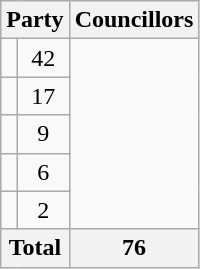<table class="wikitable">
<tr>
<th colspan=2>Party</th>
<th>Councillors</th>
</tr>
<tr>
<td></td>
<td align=center>42</td>
</tr>
<tr>
<td></td>
<td align=center>17</td>
</tr>
<tr>
<td></td>
<td align=center>9</td>
</tr>
<tr>
<td></td>
<td align=center>6</td>
</tr>
<tr>
<td></td>
<td align=center>2</td>
</tr>
<tr>
<th colspan=2>Total</th>
<th>76</th>
</tr>
</table>
